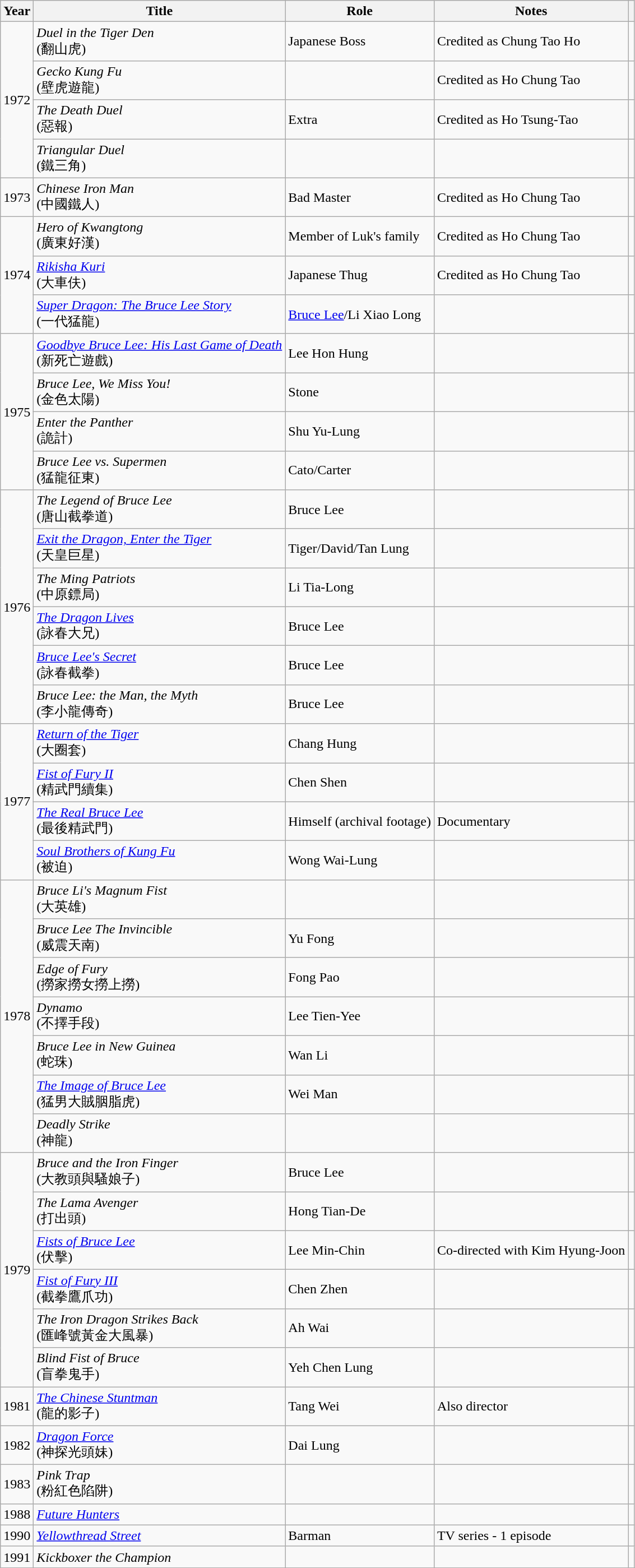<table class="wikitable plainrowheaders sortable" style="margin-right: 0;">
<tr>
<th scope="col">Year</th>
<th scope="col">Title</th>
<th scope="col">Role</th>
<th scope="col" class="unsortable">Notes</th>
<th scope="col" class="unsortable"></th>
</tr>
<tr>
<td rowspan=4>1972</td>
<td><em>Duel in the Tiger Den</em><br>(翻山虎)</td>
<td>Japanese Boss</td>
<td>Credited as Chung Tao Ho</td>
<td></td>
</tr>
<tr>
<td><em>Gecko Kung Fu</em><br>(壁虎遊龍)</td>
<td></td>
<td>Credited as Ho Chung Tao</td>
<td></td>
</tr>
<tr>
<td><em>The Death Duel</em><br>(惡報)</td>
<td>Extra</td>
<td>Credited as Ho Tsung-Tao</td>
<td></td>
</tr>
<tr>
<td><em>Triangular Duel</em><br>(鐵三角)</td>
<td></td>
<td></td>
<td></td>
</tr>
<tr>
<td>1973</td>
<td><em>Chinese Iron Man</em><br>(中國鐵人)</td>
<td>Bad Master</td>
<td>Credited as Ho Chung Tao</td>
<td></td>
</tr>
<tr>
<td rowspan=3>1974</td>
<td><em>Hero of Kwangtong</em><br>(廣東好漢)</td>
<td>Member of Luk's family</td>
<td>Credited as Ho Chung Tao</td>
<td></td>
</tr>
<tr>
<td><em><a href='#'>Rikisha Kuri</a></em><br>(大車伕)</td>
<td>Japanese Thug</td>
<td>Credited as Ho Chung Tao</td>
<td></td>
</tr>
<tr>
<td><em><a href='#'>Super Dragon: The Bruce Lee Story</a></em><br>(一代猛龍)</td>
<td><a href='#'>Bruce Lee</a>/Li Xiao Long</td>
<td></td>
<td></td>
</tr>
<tr>
<td rowspan=4>1975</td>
<td><em><a href='#'>Goodbye Bruce Lee: His Last Game of Death</a></em><br>(新死亡遊戲)</td>
<td>Lee Hon Hung</td>
<td></td>
<td></td>
</tr>
<tr>
<td><em>Bruce Lee, We Miss You!</em><br>(金色太陽)</td>
<td>Stone</td>
<td></td>
<td></td>
</tr>
<tr>
<td><em>Enter the Panther</em><br>(詭計)</td>
<td>Shu Yu-Lung</td>
<td></td>
<td></td>
</tr>
<tr>
<td><em>Bruce Lee vs. Supermen</em><br>(猛龍征東)</td>
<td>Cato/Carter</td>
<td></td>
<td></td>
</tr>
<tr>
<td rowspan=6>1976</td>
<td><em>The Legend of Bruce Lee</em><br>(唐山截拳道)</td>
<td>Bruce Lee</td>
<td></td>
<td></td>
</tr>
<tr>
<td><em><a href='#'>Exit the Dragon, Enter the Tiger</a></em><br>(天皇巨星)</td>
<td>Tiger/David/Tan Lung</td>
<td></td>
<td></td>
</tr>
<tr>
<td><em>The Ming Patriots</em><br>(中原鏢局)</td>
<td>Li Tia-Long</td>
<td></td>
<td></td>
</tr>
<tr>
<td><em><a href='#'>The Dragon Lives</a></em><br>(詠春大兄)</td>
<td>Bruce Lee</td>
<td></td>
<td></td>
</tr>
<tr>
<td><em><a href='#'>Bruce Lee's Secret</a></em><br>(詠春截拳)</td>
<td>Bruce Lee</td>
<td></td>
<td></td>
</tr>
<tr>
<td><em>Bruce Lee: the Man, the Myth</em><br>(李小龍傳奇)</td>
<td>Bruce Lee</td>
<td></td>
<td></td>
</tr>
<tr>
<td rowspan=4>1977</td>
<td><em><a href='#'>Return of the Tiger</a></em><br>(大圈套)</td>
<td>Chang Hung</td>
<td></td>
<td></td>
</tr>
<tr>
<td><em><a href='#'>Fist of Fury II</a></em><br>(精武門續集)</td>
<td>Chen Shen</td>
<td></td>
<td></td>
</tr>
<tr>
<td><em><a href='#'>The Real Bruce Lee</a></em><br>(最後精武門)</td>
<td>Himself (archival footage)</td>
<td>Documentary</td>
<td></td>
</tr>
<tr>
<td><em><a href='#'>Soul Brothers of Kung Fu</a></em><br>(被迫)</td>
<td>Wong Wai-Lung</td>
<td></td>
<td></td>
</tr>
<tr>
<td rowspan=7>1978</td>
<td><em>Bruce Li's Magnum Fist</em><br>(大英雄)</td>
<td></td>
<td></td>
<td></td>
</tr>
<tr>
<td><em>Bruce Lee The Invincible</em><br>(威震天南)</td>
<td>Yu Fong</td>
<td></td>
<td></td>
</tr>
<tr>
<td><em>Edge of Fury</em><br>(撈家撈女撈上撈)</td>
<td>Fong Pao</td>
<td></td>
<td></td>
</tr>
<tr>
<td><em>Dynamo</em><br>(不擇手段)</td>
<td>Lee Tien-Yee</td>
<td></td>
<td></td>
</tr>
<tr>
<td><em>Bruce Lee in New Guinea</em><br>(蛇珠)</td>
<td>Wan Li</td>
<td></td>
<td></td>
</tr>
<tr>
<td><em><a href='#'>The Image of Bruce Lee</a></em><br>(猛男大賊胭脂虎)</td>
<td>Wei Man</td>
<td></td>
<td></td>
</tr>
<tr>
<td><em>Deadly Strike</em><br>(神龍)</td>
<td></td>
<td></td>
<td></td>
</tr>
<tr>
<td rowspan=6>1979</td>
<td><em>Bruce and the Iron Finger</em><br>(大教頭與騷娘子)</td>
<td>Bruce Lee</td>
<td></td>
<td></td>
</tr>
<tr>
<td><em>The Lama Avenger</em><br>(打出頭)</td>
<td>Hong Tian-De</td>
<td></td>
<td></td>
</tr>
<tr>
<td><em><a href='#'>Fists of Bruce Lee</a></em><br>(伏擊)</td>
<td>Lee Min-Chin</td>
<td>Co-directed with Kim Hyung-Joon</td>
<td></td>
</tr>
<tr>
<td><em><a href='#'>Fist of Fury III</a></em><br>(截拳鷹爪功)</td>
<td>Chen Zhen</td>
<td></td>
<td></td>
</tr>
<tr>
<td><em>The Iron Dragon Strikes Back</em><br>(匯峰號黃金大風暴)</td>
<td>Ah Wai</td>
<td></td>
<td></td>
</tr>
<tr>
<td><em>Blind Fist of Bruce</em><br>(盲拳鬼手)</td>
<td>Yeh Chen Lung</td>
<td></td>
<td></td>
</tr>
<tr>
<td>1981</td>
<td><em><a href='#'>The Chinese Stuntman</a></em><br>(龍的影子)</td>
<td>Tang Wei</td>
<td>Also director</td>
<td></td>
</tr>
<tr>
<td>1982</td>
<td><em><a href='#'>Dragon Force</a></em><br>(神探光頭妹)</td>
<td>Dai Lung</td>
<td></td>
<td></td>
</tr>
<tr>
<td>1983</td>
<td><em>Pink Trap</em><br>(粉紅色陷阱)</td>
<td></td>
<td></td>
<td></td>
</tr>
<tr>
<td>1988</td>
<td><em><a href='#'>Future Hunters</a></em></td>
<td></td>
<td></td>
<td></td>
</tr>
<tr>
<td>1990</td>
<td><em><a href='#'>Yellowthread Street</a></em></td>
<td>Barman</td>
<td>TV series - 1 episode</td>
<td></td>
</tr>
<tr>
<td>1991</td>
<td><em>Kickboxer the Champion</em></td>
<td></td>
<td></td>
<td></td>
</tr>
<tr>
</tr>
</table>
